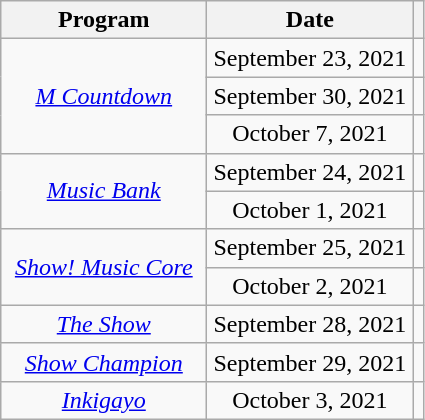<table class="sortable wikitable" style="text-align:center;">
<tr>
<th width="130">Program</th>
<th width="130">Date</th>
<th class="unsortable"></th>
</tr>
<tr>
<td rowspan="3"><em><a href='#'>M Countdown</a></em></td>
<td>September 23, 2021</td>
<td></td>
</tr>
<tr>
<td>September 30, 2021</td>
<td></td>
</tr>
<tr>
<td>October 7, 2021</td>
<td></td>
</tr>
<tr>
<td rowspan="2"><em><a href='#'>Music Bank</a></em></td>
<td>September 24, 2021</td>
<td></td>
</tr>
<tr>
<td>October 1, 2021</td>
<td></td>
</tr>
<tr>
<td rowspan="2"><em><a href='#'>Show! Music Core</a></em></td>
<td>September 25, 2021</td>
<td></td>
</tr>
<tr>
<td>October 2, 2021</td>
<td></td>
</tr>
<tr>
<td><em><a href='#'>The Show</a></em></td>
<td>September 28, 2021</td>
<td></td>
</tr>
<tr>
<td><em><a href='#'>Show Champion</a></em></td>
<td>September 29, 2021</td>
<td></td>
</tr>
<tr>
<td><em><a href='#'>Inkigayo</a></em></td>
<td>October 3, 2021</td>
<td></td>
</tr>
</table>
